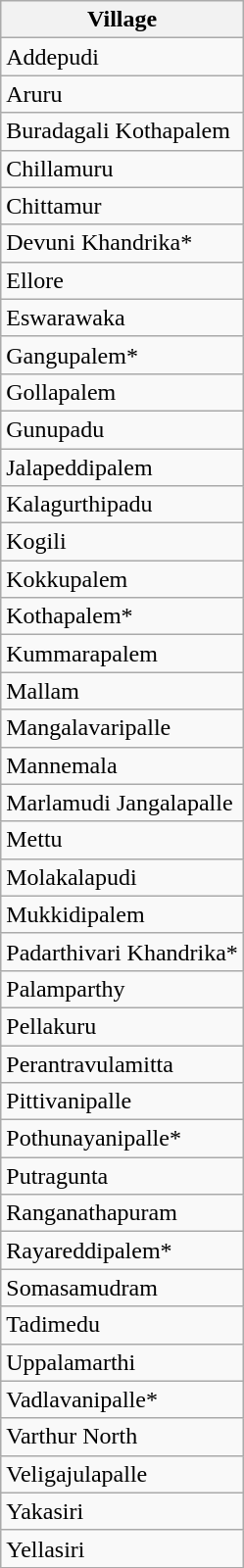<table class="wikitable sortable static-row-numbers static-row-header-hash">
<tr>
<th>Village</th>
</tr>
<tr>
<td>Addepudi</td>
</tr>
<tr>
<td>Aruru</td>
</tr>
<tr>
<td>Buradagali Kothapalem</td>
</tr>
<tr>
<td>Chillamuru</td>
</tr>
<tr>
<td>Chittamur</td>
</tr>
<tr>
<td>Devuni Khandrika*</td>
</tr>
<tr>
<td>Ellore</td>
</tr>
<tr>
<td>Eswarawaka</td>
</tr>
<tr>
<td>Gangupalem*</td>
</tr>
<tr>
<td>Gollapalem</td>
</tr>
<tr>
<td>Gunupadu</td>
</tr>
<tr>
<td>Jalapeddipalem</td>
</tr>
<tr>
<td>Kalagurthipadu</td>
</tr>
<tr>
<td>Kogili</td>
</tr>
<tr>
<td>Kokkupalem</td>
</tr>
<tr>
<td>Kothapalem*</td>
</tr>
<tr>
<td>Kummarapalem</td>
</tr>
<tr>
<td>Mallam</td>
</tr>
<tr>
<td>Mangalavaripalle</td>
</tr>
<tr>
<td>Mannemala</td>
</tr>
<tr>
<td>Marlamudi Jangalapalle</td>
</tr>
<tr>
<td>Mettu</td>
</tr>
<tr>
<td>Molakalapudi</td>
</tr>
<tr>
<td>Mukkidipalem</td>
</tr>
<tr>
<td>Padarthivari Khandrika*</td>
</tr>
<tr>
<td>Palamparthy</td>
</tr>
<tr>
<td>Pellakuru</td>
</tr>
<tr>
<td>Perantravulamitta</td>
</tr>
<tr>
<td>Pittivanipalle</td>
</tr>
<tr>
<td>Pothunayanipalle*</td>
</tr>
<tr>
<td>Putragunta</td>
</tr>
<tr>
<td>Ranganathapuram</td>
</tr>
<tr>
<td>Rayareddipalem*</td>
</tr>
<tr>
<td>Somasamudram</td>
</tr>
<tr>
<td>Tadimedu</td>
</tr>
<tr>
<td>Uppalamarthi</td>
</tr>
<tr>
<td>Vadlavanipalle*</td>
</tr>
<tr>
<td>Varthur North</td>
</tr>
<tr>
<td>Veligajulapalle</td>
</tr>
<tr>
<td>Yakasiri</td>
</tr>
<tr>
<td>Yellasiri</td>
</tr>
</table>
